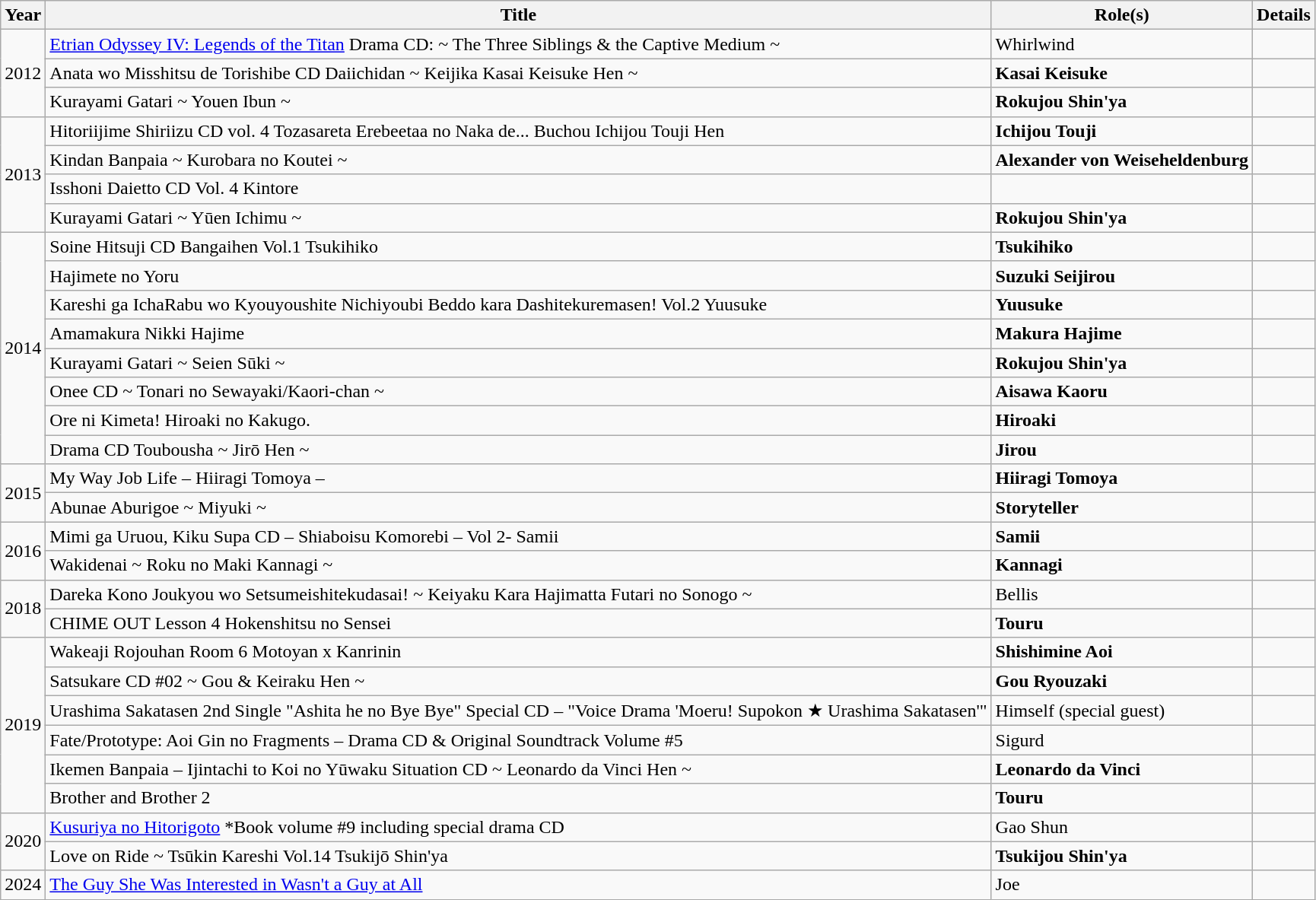<table class="wikitable">
<tr>
<th>Year</th>
<th>Title</th>
<th>Role(s)</th>
<th>Details</th>
</tr>
<tr>
<td rowspan="3">2012</td>
<td><a href='#'>Etrian Odyssey IV: Legends of the Titan</a> Drama CD: ~ The Three Siblings & the Captive Medium ~</td>
<td>Whirlwind</td>
<td></td>
</tr>
<tr>
<td>Anata wo Misshitsu de Torishibe CD Daiichidan ~ Keijika Kasai Keisuke Hen ~</td>
<td><strong>Kasai Keisuke</strong></td>
<td></td>
</tr>
<tr>
<td>Kurayami Gatari ~ Youen Ibun ~</td>
<td><strong>Rokujou Shin'ya</strong></td>
<td></td>
</tr>
<tr>
<td rowspan="4">2013</td>
<td>Hitoriijime Shiriizu CD vol. 4 Tozasareta Erebeetaa no Naka de... Buchou Ichijou Touji Hen</td>
<td><strong>Ichijou Touji</strong></td>
<td></td>
</tr>
<tr>
<td>Kindan Banpaia ~ Kurobara no Koutei ~</td>
<td><strong>Alexander von Weiseheldenburg</strong></td>
<td></td>
</tr>
<tr>
<td>Isshoni Daietto CD Vol. 4 Kintore</td>
<td></td>
<td></td>
</tr>
<tr>
<td>Kurayami Gatari ~ Yūen Ichimu ~</td>
<td><strong>Rokujou Shin'ya</strong></td>
<td></td>
</tr>
<tr>
<td rowspan="8">2014</td>
<td>Soine Hitsuji CD Bangaihen Vol.1 Tsukihiko</td>
<td><strong>Tsukihiko</strong></td>
<td></td>
</tr>
<tr>
<td>Hajimete no Yoru</td>
<td><strong>Suzuki Seijirou</strong></td>
<td></td>
</tr>
<tr>
<td>Kareshi ga IchaRabu wo Kyouyoushite Nichiyoubi Beddo kara Dashitekuremasen! Vol.2 Yuusuke</td>
<td><strong>Yuusuke</strong></td>
<td></td>
</tr>
<tr>
<td>Amamakura Nikki Hajime</td>
<td><strong>Makura Hajime</strong></td>
<td></td>
</tr>
<tr>
<td>Kurayami Gatari ~ Seien Sūki ~</td>
<td><strong>Rokujou Shin'ya</strong></td>
<td></td>
</tr>
<tr>
<td>Onee CD ~ Tonari no Sewayaki/Kaori-chan ~</td>
<td><strong>Aisawa Kaoru</strong></td>
<td></td>
</tr>
<tr>
<td>Ore ni Kimeta! Hiroaki no Kakugo.</td>
<td><strong>Hiroaki</strong></td>
<td></td>
</tr>
<tr>
<td>Drama CD Toubousha ~ Jirō Hen ~</td>
<td><strong>Jirou</strong></td>
<td></td>
</tr>
<tr>
<td rowspan="2">2015</td>
<td>My Way Job Life – Hiiragi Tomoya –</td>
<td><strong>Hiiragi Tomoya</strong></td>
<td></td>
</tr>
<tr>
<td>Abunae Aburigoe ~ Miyuki ~</td>
<td><strong>Storyteller</strong></td>
<td></td>
</tr>
<tr>
<td rowspan="2">2016</td>
<td>Mimi ga Uruou, Kiku Supa CD – Shiaboisu Komorebi – Vol 2- Samii</td>
<td><strong>Samii</strong></td>
<td></td>
</tr>
<tr>
<td>Wakidenai ~ Roku no Maki Kannagi ~</td>
<td><strong>Kannagi</strong></td>
<td></td>
</tr>
<tr>
<td rowspan="2">2018</td>
<td>Dareka Kono Joukyou wo Setsumeishitekudasai! ~ Keiyaku Kara Hajimatta Futari no Sonogo ~</td>
<td>Bellis</td>
<td></td>
</tr>
<tr>
<td>CHIME OUT Lesson 4 Hokenshitsu no Sensei</td>
<td><strong>Touru</strong></td>
<td></td>
</tr>
<tr>
<td rowspan="6">2019</td>
<td>Wakeaji Rojouhan Room 6 Motoyan x Kanrinin</td>
<td><strong>Shishimine Aoi</strong></td>
<td></td>
</tr>
<tr>
<td>Satsukare CD #02 ~ Gou & Keiraku Hen ~</td>
<td><strong>Gou Ryouzaki</strong></td>
<td></td>
</tr>
<tr>
<td>Urashima Sakatasen 2nd Single "Ashita he no Bye Bye" Special CD – "Voice Drama 'Moeru! Supokon ★ Urashima Sakatasen'"</td>
<td>Himself (special guest)</td>
<td></td>
</tr>
<tr>
<td>Fate/Prototype: Aoi Gin no Fragments – Drama CD & Original Soundtrack Volume #5</td>
<td>Sigurd</td>
<td></td>
</tr>
<tr>
<td>Ikemen Banpaia – Ijintachi to Koi no Yūwaku Situation CD ~ Leonardo da Vinci Hen ~</td>
<td><strong>Leonardo da Vinci</strong></td>
<td></td>
</tr>
<tr>
<td>Brother and Brother 2</td>
<td><strong>Touru</strong></td>
<td></td>
</tr>
<tr>
<td rowspan="2">2020</td>
<td><a href='#'>Kusuriya no Hitorigoto</a> *Book volume #9 including special drama CD</td>
<td>Gao Shun</td>
<td></td>
</tr>
<tr>
<td>Love on Ride ~ Tsūkin Kareshi Vol.14 Tsukijō Shin'ya</td>
<td><strong>Tsukijou Shin'ya</strong></td>
</tr>
<tr>
<td>2024</td>
<td><a href='#'>The Guy She Was Interested in Wasn't a Guy at All</a></td>
<td>Joe</td>
<td></td>
</tr>
</table>
